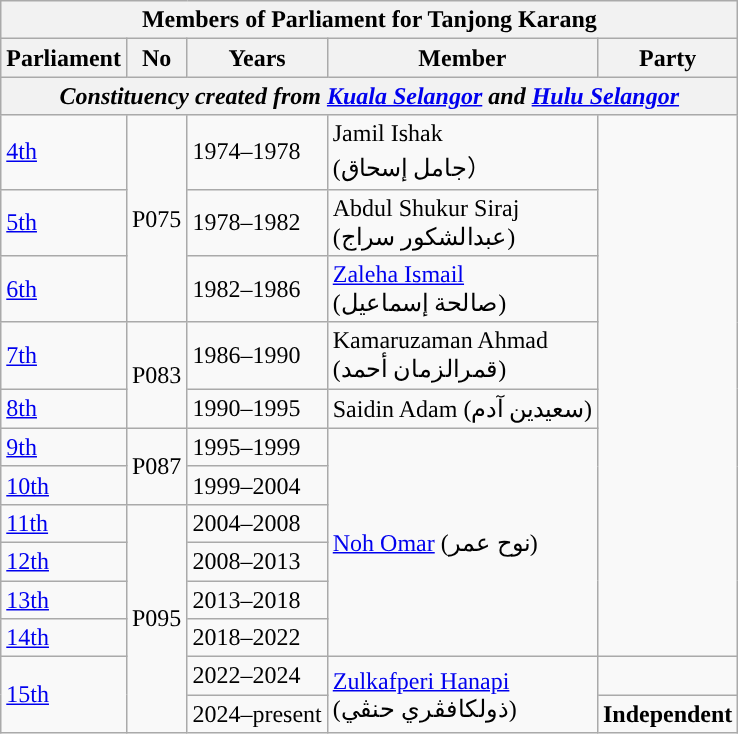<table class=wikitable>
<tr>
<th colspan="5">Members of Parliament for Tanjong Karang</th>
</tr>
<tr>
<th>Parliament</th>
<th>No</th>
<th>Years</th>
<th>Member</th>
<th>Party</th>
</tr>
<tr>
<th colspan="5" align="center"><em>Constituency created from <a href='#'>Kuala Selangor</a> and <a href='#'>Hulu Selangor</a></em></th>
</tr>
<tr>
<td><a href='#'>4th</a></td>
<td rowspan="3">P075</td>
<td class="nowrap">1974–1978</td>
<td>Jamil Ishak <br> (جامل إسحاق）</td>
<td rowspan="11"></td>
</tr>
<tr>
<td><a href='#'>5th</a></td>
<td>1978–1982</td>
<td>Abdul Shukur Siraj <br> (عبدالشكور سراج)</td>
</tr>
<tr>
<td><a href='#'>6th</a></td>
<td>1982–1986</td>
<td><a href='#'>Zaleha Ismail</a> <br> (صالحة إسماعيل)</td>
</tr>
<tr>
<td><a href='#'>7th</a></td>
<td rowspan="2">P083</td>
<td>1986–1990</td>
<td>Kamaruzaman Ahmad  <br>(قمرالزمان أحمد)</td>
</tr>
<tr>
<td><a href='#'>8th</a></td>
<td>1990–1995</td>
<td>Saidin Adam (سعيدين آدم)</td>
</tr>
<tr>
<td><a href='#'>9th</a></td>
<td rowspan="2">P087</td>
<td>1995–1999</td>
<td rowspan=6><a href='#'>Noh Omar</a> (نوح عمر)</td>
</tr>
<tr>
<td><a href='#'>10th</a></td>
<td>1999–2004</td>
</tr>
<tr>
<td><a href='#'>11th</a></td>
<td rowspan="6">P095</td>
<td>2004–2008</td>
</tr>
<tr>
<td><a href='#'>12th</a></td>
<td>2008–2013</td>
</tr>
<tr>
<td><a href='#'>13th</a></td>
<td>2013–2018</td>
</tr>
<tr>
<td><a href='#'>14th</a></td>
<td>2018–2022</td>
</tr>
<tr>
<td rowspan="2"><a href='#'>15th</a></td>
<td>2022–2024</td>
<td rowspan="2"><a href='#'>Zulkafperi Hanapi</a> <br> (ذولكافڤري حنڤي)</td>
<td></td>
</tr>
<tr>
<td>2024–present</td>
<td><strong>Independent</strong></td>
</tr>
</table>
